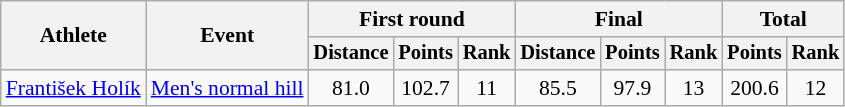<table class="wikitable" style="font-size:90%">
<tr>
<th rowspan=2>Athlete</th>
<th rowspan=2>Event</th>
<th colspan=3>First round</th>
<th colspan=3>Final</th>
<th colspan=2>Total</th>
</tr>
<tr style="font-size:95%">
<th>Distance</th>
<th>Points</th>
<th>Rank</th>
<th>Distance</th>
<th>Points</th>
<th>Rank</th>
<th>Points</th>
<th>Rank</th>
</tr>
<tr align=center>
<td align=left><a href='#'>František Holík</a></td>
<td align="left"><a href='#'>Men's normal hill</a></td>
<td>81.0</td>
<td>102.7</td>
<td>11</td>
<td>85.5</td>
<td>97.9</td>
<td>13</td>
<td>200.6</td>
<td>12</td>
</tr>
</table>
